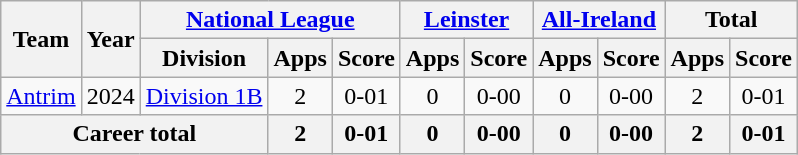<table class="wikitable" style="text-align:center">
<tr>
<th rowspan="2">Team</th>
<th rowspan="2">Year</th>
<th colspan="3"><a href='#'>National League</a></th>
<th colspan="2"><a href='#'>Leinster</a></th>
<th colspan="2"><a href='#'>All-Ireland</a></th>
<th colspan="2">Total</th>
</tr>
<tr>
<th>Division</th>
<th>Apps</th>
<th>Score</th>
<th>Apps</th>
<th>Score</th>
<th>Apps</th>
<th>Score</th>
<th>Apps</th>
<th>Score</th>
</tr>
<tr>
<td rowspan="1"><a href='#'>Antrim</a></td>
<td>2024</td>
<td rowspan="1"><a href='#'>Division 1B</a></td>
<td>2</td>
<td>0-01</td>
<td>0</td>
<td>0-00</td>
<td>0</td>
<td>0-00</td>
<td>2</td>
<td>0-01</td>
</tr>
<tr>
<th colspan="3">Career total</th>
<th>2</th>
<th>0-01</th>
<th>0</th>
<th>0-00</th>
<th>0</th>
<th>0-00</th>
<th>2</th>
<th>0-01</th>
</tr>
</table>
